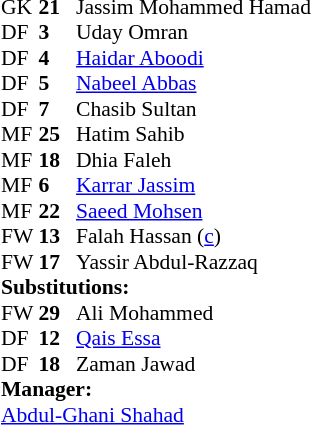<table style="font-size: 90%" cellspacing="0" cellpadding="0" align="center">
<tr>
<td colspan="4"></td>
</tr>
<tr>
<th width="25"></th>
<th width="25"></th>
</tr>
<tr>
<td>GK</td>
<td><strong>21</strong></td>
<td> Jassim Mohammed Hamad</td>
</tr>
<tr>
<td>DF</td>
<td><strong>3</strong></td>
<td> Uday Omran</td>
</tr>
<tr>
<td>DF</td>
<td><strong>4</strong></td>
<td> <a href='#'>Haidar Aboodi</a></td>
</tr>
<tr>
<td>DF</td>
<td><strong>5</strong></td>
<td> <a href='#'>Nabeel Abbas</a></td>
</tr>
<tr>
<td>DF</td>
<td><strong>7</strong></td>
<td> Chasib Sultan</td>
</tr>
<tr>
<td>MF</td>
<td><strong>25</strong></td>
<td> Hatim Sahib</td>
<td></td>
<td></td>
</tr>
<tr>
<td>MF</td>
<td><strong>18</strong></td>
<td> Dhia Faleh</td>
<td></td>
</tr>
<tr>
<td>MF</td>
<td><strong>6</strong></td>
<td> <a href='#'>Karrar Jassim</a></td>
<td></td>
</tr>
<tr>
<td>MF</td>
<td><strong>22</strong></td>
<td> <a href='#'>Saeed Mohsen</a></td>
</tr>
<tr>
<td>FW</td>
<td><strong>13</strong></td>
<td> Falah Hassan (<a href='#'>c</a>)</td>
</tr>
<tr>
<td>FW</td>
<td><strong>17</strong></td>
<td> Yassir Abdul-Razzaq</td>
<td></td>
<td></td>
</tr>
<tr>
<td colspan=4><strong>Substitutions:</strong></td>
</tr>
<tr>
<td>FW</td>
<td><strong>29</strong></td>
<td> Ali Mohammed</td>
<td></td>
<td> </td>
</tr>
<tr>
<td>DF</td>
<td><strong>12</strong></td>
<td> <a href='#'>Qais Essa</a></td>
<td></td>
<td></td>
</tr>
<tr>
<td>DF</td>
<td><strong>18</strong></td>
<td> Zaman Jawad</td>
<td></td>
<td></td>
</tr>
<tr>
<td colspan=4><strong>Manager:</strong></td>
</tr>
<tr>
<td colspan="4"> <a href='#'>Abdul-Ghani Shahad</a></td>
</tr>
</table>
